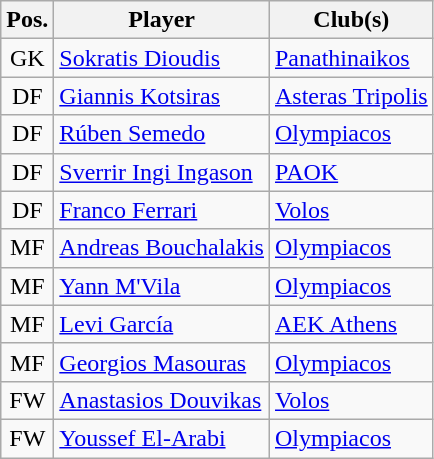<table class="wikitable" style="margin-right: 0;">
<tr text-align:center;">
<th>Pos.</th>
<th>Player</th>
<th>Club(s)</th>
</tr>
<tr>
<td align="center">GK</td>
<td> <a href='#'>Sokratis Dioudis</a></td>
<td><a href='#'>Panathinaikos</a></td>
</tr>
<tr>
<td align="center">DF</td>
<td> <a href='#'>Giannis Kotsiras</a></td>
<td><a href='#'>Asteras Tripolis</a></td>
</tr>
<tr>
<td align="center">DF</td>
<td> <a href='#'>Rúben Semedo</a></td>
<td><a href='#'>Olympiacos</a></td>
</tr>
<tr>
<td align="center">DF</td>
<td> <a href='#'>Sverrir Ingi Ingason</a></td>
<td><a href='#'>PAOK</a></td>
</tr>
<tr>
<td align="center">DF</td>
<td> <a href='#'>Franco Ferrari</a></td>
<td><a href='#'>Volos</a></td>
</tr>
<tr>
<td align="center">MF</td>
<td> <a href='#'>Andreas Bouchalakis</a></td>
<td><a href='#'>Olympiacos</a></td>
</tr>
<tr>
<td align="center">MF</td>
<td> <a href='#'>Yann M'Vila</a></td>
<td><a href='#'>Olympiacos</a></td>
</tr>
<tr>
<td align="center">MF</td>
<td> <a href='#'>Levi García</a></td>
<td><a href='#'>AEK Athens</a></td>
</tr>
<tr>
<td align="center">MF</td>
<td> <a href='#'>Georgios Masouras</a></td>
<td><a href='#'>Olympiacos</a></td>
</tr>
<tr>
<td align="center">FW</td>
<td> <a href='#'>Anastasios Douvikas</a></td>
<td><a href='#'>Volos</a></td>
</tr>
<tr>
<td align="center">FW</td>
<td> <a href='#'>Youssef El-Arabi</a></td>
<td><a href='#'>Olympiacos</a></td>
</tr>
</table>
